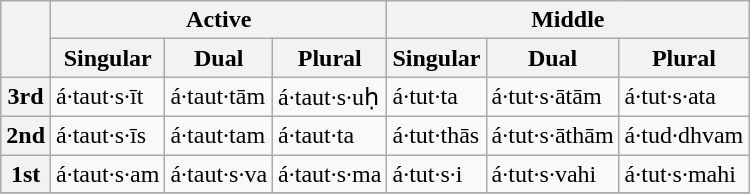<table class="wikitable" border="1">
<tr>
<th rowspan="2"></th>
<th colspan="3">Active</th>
<th colspan="3">Middle</th>
</tr>
<tr>
<th>Singular</th>
<th>Dual</th>
<th>Plural</th>
<th>Singular</th>
<th>Dual</th>
<th>Plural</th>
</tr>
<tr>
<th>3rd</th>
<td>á·taut·s·īt</td>
<td>á·taut·tām</td>
<td>á·taut·s·uḥ</td>
<td>á·tut·ta</td>
<td>á·tut·s·ātām</td>
<td>á·tut·s·ata</td>
</tr>
<tr>
<th>2nd</th>
<td>á·taut·s·īs</td>
<td>á·taut·tam</td>
<td>á·taut·ta</td>
<td>á·tut·thās</td>
<td>á·tut·s·āthām</td>
<td>á·tud·dhvam</td>
</tr>
<tr>
<th>1st</th>
<td>á·taut·s·am</td>
<td>á·taut·s·va</td>
<td>á·taut·s·ma</td>
<td>á·tut·s·i</td>
<td>á·tut·s·vahi</td>
<td>á·tut·s·mahi</td>
</tr>
<tr>
</tr>
</table>
